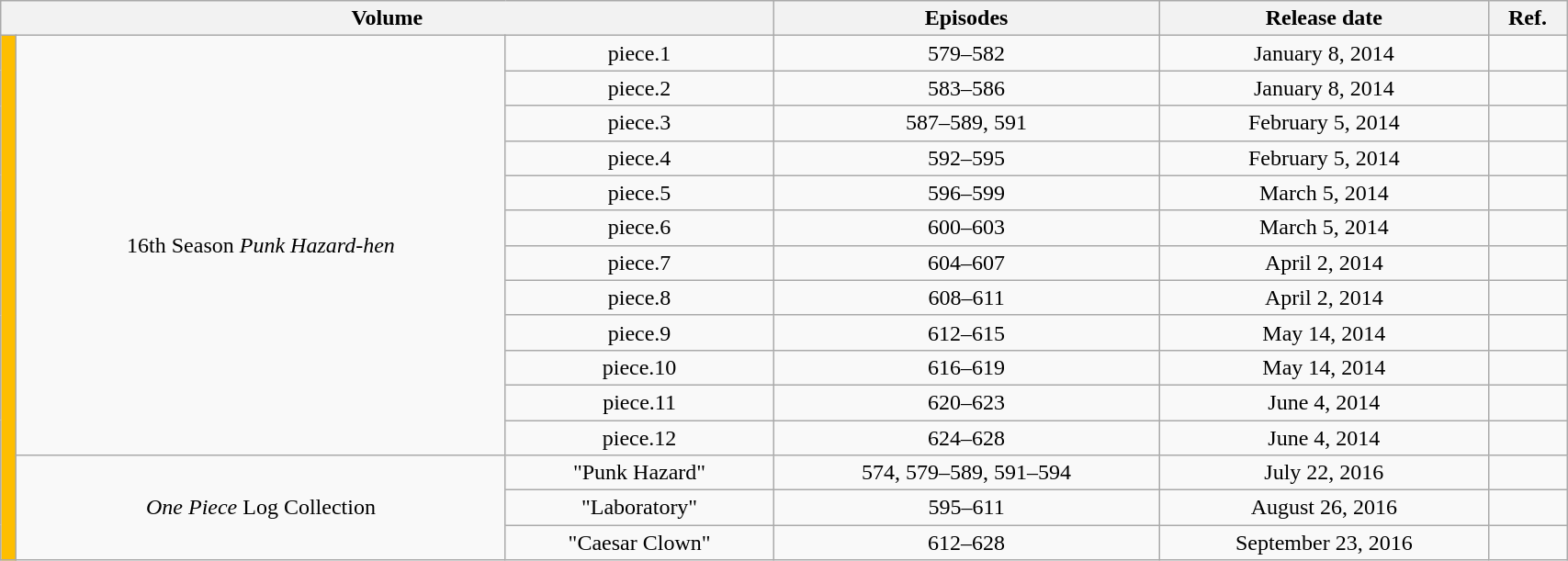<table class="wikitable" style="text-align: center; width: 90%;">
<tr>
<th colspan="3">Volume</th>
<th>Episodes</th>
<th>Release date</th>
<th style="width:5%;">Ref.</th>
</tr>
<tr>
<td rowspan="48" style="width:1%; background:#FEBE00;"></td>
<td rowspan="12">16th Season <em>Punk Hazard-hen</em></td>
<td>piece.1</td>
<td>579–582</td>
<td>January 8, 2014</td>
<td></td>
</tr>
<tr>
<td>piece.2</td>
<td>583–586</td>
<td>January 8, 2014</td>
<td></td>
</tr>
<tr>
<td>piece.3</td>
<td>587–589, 591</td>
<td>February 5, 2014</td>
<td></td>
</tr>
<tr>
<td>piece.4</td>
<td>592–595</td>
<td>February 5, 2014</td>
<td></td>
</tr>
<tr>
<td>piece.5</td>
<td>596–599</td>
<td>March 5, 2014</td>
<td></td>
</tr>
<tr>
<td>piece.6</td>
<td>600–603</td>
<td>March 5, 2014</td>
<td></td>
</tr>
<tr>
<td>piece.7</td>
<td>604–607</td>
<td>April 2, 2014</td>
<td></td>
</tr>
<tr>
<td>piece.8</td>
<td>608–611</td>
<td>April 2, 2014</td>
<td></td>
</tr>
<tr>
<td>piece.9</td>
<td>612–615</td>
<td>May 14, 2014</td>
<td></td>
</tr>
<tr>
<td>piece.10</td>
<td>616–619</td>
<td>May 14, 2014</td>
<td></td>
</tr>
<tr>
<td>piece.11</td>
<td>620–623</td>
<td>June 4, 2014</td>
<td></td>
</tr>
<tr>
<td>piece.12</td>
<td>624–628</td>
<td>June 4, 2014</td>
<td></td>
</tr>
<tr>
<td rowspan="3"><em>One Piece</em> Log Collection</td>
<td>"Punk Hazard"</td>
<td>574, 579–589, 591–594</td>
<td>July 22, 2016</td>
<td></td>
</tr>
<tr>
<td>"Laboratory"</td>
<td>595–611</td>
<td>August 26, 2016</td>
<td></td>
</tr>
<tr>
<td>"Caesar Clown"</td>
<td>612–628</td>
<td>September 23, 2016</td>
<td></td>
</tr>
</table>
